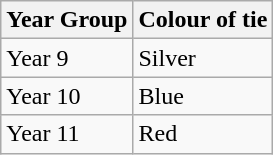<table class="wikitable">
<tr>
<th>Year Group</th>
<th>Colour of tie</th>
</tr>
<tr>
<td>Year 9</td>
<td>Silver</td>
</tr>
<tr>
<td>Year 10</td>
<td>Blue</td>
</tr>
<tr>
<td>Year 11</td>
<td>Red</td>
</tr>
</table>
